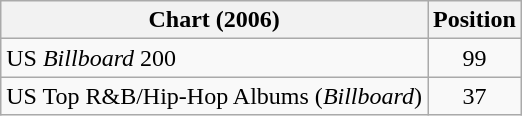<table class="wikitable sortable plainrowheaders">
<tr>
<th>Chart (2006)</th>
<th>Position</th>
</tr>
<tr>
<td>US <em>Billboard</em> 200</td>
<td style="text-align:center">99</td>
</tr>
<tr>
<td>US Top R&B/Hip-Hop Albums (<em>Billboard</em>)</td>
<td style="text-align:center">37</td>
</tr>
</table>
